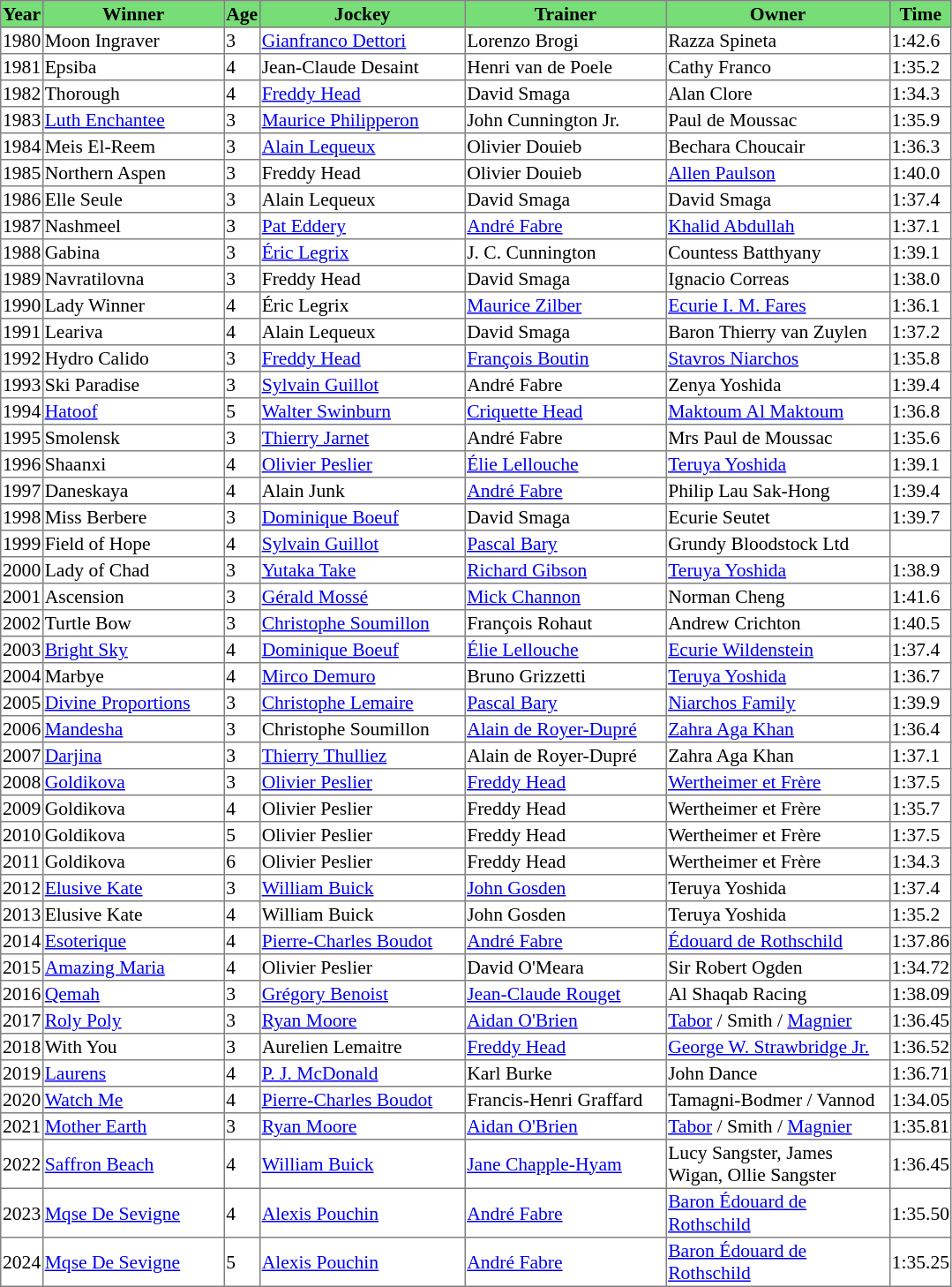<table class = "sortable" | border="1" style="border-collapse: collapse; font-size:90%">
<tr bgcolor="#77dd77" align="center">
<th>Year</th>
<th>Winner</th>
<th>Age</th>
<th>Jockey</th>
<th>Trainer</th>
<th>Owner</th>
<th>Time</th>
</tr>
<tr>
<td>1980</td>
<td width=134px>Moon Ingraver</td>
<td>3</td>
<td width=152px><a href='#'>Gianfranco Dettori</a></td>
<td width=149px>Lorenzo Brogi</td>
<td width=166px>Razza Spineta</td>
<td>1:42.6</td>
</tr>
<tr>
<td>1981</td>
<td>Epsiba</td>
<td>4</td>
<td>Jean-Claude Desaint</td>
<td>Henri van de Poele</td>
<td>Cathy Franco</td>
<td>1:35.2</td>
</tr>
<tr>
<td>1982</td>
<td>Thorough</td>
<td>4</td>
<td><a href='#'>Freddy Head</a></td>
<td>David Smaga</td>
<td>Alan Clore</td>
<td>1:34.3</td>
</tr>
<tr>
<td>1983</td>
<td><a href='#'>Luth Enchantee</a></td>
<td>3</td>
<td><a href='#'>Maurice Philipperon</a></td>
<td>John Cunnington Jr.</td>
<td>Paul de Moussac</td>
<td>1:35.9</td>
</tr>
<tr>
<td>1984</td>
<td>Meis El-Reem</td>
<td>3</td>
<td><a href='#'>Alain Lequeux</a></td>
<td>Olivier Douieb</td>
<td>Bechara Choucair</td>
<td>1:36.3</td>
</tr>
<tr>
<td>1985</td>
<td>Northern Aspen</td>
<td>3</td>
<td>Freddy Head</td>
<td>Olivier Douieb</td>
<td><a href='#'>Allen Paulson</a></td>
<td>1:40.0</td>
</tr>
<tr>
<td>1986</td>
<td>Elle Seule</td>
<td>3</td>
<td>Alain Lequeux</td>
<td>David Smaga</td>
<td>David Smaga</td>
<td>1:37.4</td>
</tr>
<tr>
<td>1987</td>
<td>Nashmeel</td>
<td>3</td>
<td><a href='#'>Pat Eddery</a></td>
<td><a href='#'>André Fabre</a></td>
<td><a href='#'>Khalid Abdullah</a></td>
<td>1:37.1</td>
</tr>
<tr>
<td>1988</td>
<td>Gabina</td>
<td>3</td>
<td><a href='#'>Éric Legrix</a></td>
<td>J. C. Cunnington </td>
<td>Countess Batthyany</td>
<td>1:39.1</td>
</tr>
<tr>
<td>1989</td>
<td>Navratilovna</td>
<td>3</td>
<td>Freddy Head</td>
<td>David Smaga</td>
<td>Ignacio Correas</td>
<td>1:38.0</td>
</tr>
<tr>
<td>1990</td>
<td>Lady Winner</td>
<td>4</td>
<td>Éric Legrix</td>
<td><a href='#'>Maurice Zilber</a></td>
<td><a href='#'>Ecurie I. M. Fares</a></td>
<td>1:36.1</td>
</tr>
<tr>
<td>1991</td>
<td>Leariva</td>
<td>4</td>
<td>Alain Lequeux</td>
<td>David Smaga</td>
<td>Baron Thierry van Zuylen</td>
<td>1:37.2</td>
</tr>
<tr>
<td>1992</td>
<td>Hydro Calido</td>
<td>3</td>
<td><a href='#'>Freddy Head</a></td>
<td><a href='#'>François Boutin</a></td>
<td><a href='#'>Stavros Niarchos</a></td>
<td>1:35.8</td>
</tr>
<tr>
<td>1993</td>
<td>Ski Paradise</td>
<td>3</td>
<td><a href='#'>Sylvain Guillot</a></td>
<td>André Fabre</td>
<td>Zenya Yoshida</td>
<td>1:39.4</td>
</tr>
<tr>
<td>1994</td>
<td><a href='#'>Hatoof</a></td>
<td>5</td>
<td><a href='#'>Walter Swinburn</a></td>
<td><a href='#'>Criquette Head</a></td>
<td><a href='#'>Maktoum Al Maktoum</a></td>
<td>1:36.8</td>
</tr>
<tr>
<td>1995</td>
<td>Smolensk</td>
<td>3</td>
<td><a href='#'>Thierry Jarnet</a></td>
<td>André Fabre</td>
<td>Mrs Paul de Moussac</td>
<td>1:35.6</td>
</tr>
<tr>
<td>1996</td>
<td>Shaanxi</td>
<td>4</td>
<td><a href='#'>Olivier Peslier</a></td>
<td><a href='#'>Élie Lellouche</a></td>
<td><a href='#'>Teruya Yoshida</a></td>
<td>1:39.1</td>
</tr>
<tr>
<td>1997</td>
<td>Daneskaya</td>
<td>4</td>
<td>Alain Junk</td>
<td><a href='#'>André Fabre</a></td>
<td>Philip Lau Sak-Hong</td>
<td>1:39.4</td>
</tr>
<tr>
<td>1998</td>
<td>Miss Berbere</td>
<td>3</td>
<td><a href='#'>Dominique Boeuf</a></td>
<td>David Smaga</td>
<td>Ecurie Seutet</td>
<td>1:39.7</td>
</tr>
<tr>
<td>1999</td>
<td>Field of Hope</td>
<td>4</td>
<td><a href='#'>Sylvain Guillot</a></td>
<td><a href='#'>Pascal Bary</a></td>
<td>Grundy Bloodstock Ltd</td>
<td></td>
</tr>
<tr>
<td>2000</td>
<td>Lady of Chad</td>
<td>3</td>
<td><a href='#'>Yutaka Take</a></td>
<td><a href='#'>Richard Gibson</a></td>
<td><a href='#'>Teruya Yoshida</a></td>
<td>1:38.9</td>
</tr>
<tr>
<td>2001</td>
<td>Ascension</td>
<td>3</td>
<td><a href='#'>Gérald Mossé</a></td>
<td><a href='#'>Mick Channon</a></td>
<td>Norman Cheng</td>
<td>1:41.6</td>
</tr>
<tr>
<td>2002</td>
<td>Turtle Bow</td>
<td>3</td>
<td><a href='#'>Christophe Soumillon</a></td>
<td>François Rohaut</td>
<td>Andrew Crichton</td>
<td>1:40.5</td>
</tr>
<tr>
<td>2003</td>
<td><a href='#'>Bright Sky</a></td>
<td>4</td>
<td><a href='#'>Dominique Boeuf</a></td>
<td><a href='#'>Élie Lellouche</a></td>
<td><a href='#'>Ecurie Wildenstein</a></td>
<td>1:37.4</td>
</tr>
<tr>
<td>2004</td>
<td>Marbye</td>
<td>4</td>
<td><a href='#'>Mirco Demuro</a></td>
<td>Bruno Grizzetti</td>
<td><a href='#'>Teruya Yoshida</a></td>
<td>1:36.7</td>
</tr>
<tr>
<td>2005</td>
<td><a href='#'>Divine Proportions</a></td>
<td>3</td>
<td><a href='#'>Christophe Lemaire</a></td>
<td><a href='#'>Pascal Bary</a></td>
<td><a href='#'>Niarchos Family</a></td>
<td>1:39.9</td>
</tr>
<tr>
<td>2006</td>
<td><a href='#'>Mandesha</a></td>
<td>3</td>
<td>Christophe Soumillon</td>
<td><a href='#'>Alain de Royer-Dupré</a></td>
<td><a href='#'>Zahra Aga Khan</a></td>
<td>1:36.4</td>
</tr>
<tr>
<td>2007</td>
<td><a href='#'>Darjina</a></td>
<td>3</td>
<td><a href='#'>Thierry Thulliez</a></td>
<td>Alain de Royer-Dupré</td>
<td>Zahra Aga Khan</td>
<td>1:37.1</td>
</tr>
<tr>
<td>2008</td>
<td><a href='#'>Goldikova</a></td>
<td>3</td>
<td><a href='#'>Olivier Peslier</a></td>
<td><a href='#'>Freddy Head</a></td>
<td><a href='#'>Wertheimer et Frère</a></td>
<td>1:37.5</td>
</tr>
<tr>
<td>2009</td>
<td>Goldikova</td>
<td>4</td>
<td>Olivier Peslier</td>
<td>Freddy Head</td>
<td>Wertheimer et Frère</td>
<td>1:35.7</td>
</tr>
<tr>
<td>2010</td>
<td>Goldikova</td>
<td>5</td>
<td>Olivier Peslier</td>
<td>Freddy Head</td>
<td>Wertheimer et Frère</td>
<td>1:37.5</td>
</tr>
<tr>
<td>2011</td>
<td>Goldikova</td>
<td>6</td>
<td>Olivier Peslier</td>
<td>Freddy Head</td>
<td>Wertheimer et Frère</td>
<td>1:34.3</td>
</tr>
<tr>
<td>2012</td>
<td><a href='#'>Elusive Kate</a></td>
<td>3</td>
<td><a href='#'>William Buick</a></td>
<td><a href='#'>John Gosden</a></td>
<td>Teruya Yoshida</td>
<td>1:37.4</td>
</tr>
<tr>
<td>2013</td>
<td>Elusive Kate</td>
<td>4</td>
<td>William Buick</td>
<td>John Gosden</td>
<td>Teruya Yoshida</td>
<td>1:35.2</td>
</tr>
<tr>
<td>2014</td>
<td><a href='#'>Esoterique</a></td>
<td>4</td>
<td><a href='#'>Pierre-Charles Boudot</a></td>
<td><a href='#'>André Fabre</a></td>
<td><a href='#'>Édouard de Rothschild</a></td>
<td>1:37.86</td>
</tr>
<tr>
<td>2015</td>
<td><a href='#'>Amazing Maria</a></td>
<td>4</td>
<td>Olivier Peslier</td>
<td>David O'Meara</td>
<td>Sir Robert Ogden</td>
<td>1:34.72</td>
</tr>
<tr>
<td>2016</td>
<td><a href='#'>Qemah</a></td>
<td>3</td>
<td><a href='#'>Grégory Benoist</a></td>
<td><a href='#'>Jean-Claude Rouget</a></td>
<td>Al Shaqab Racing</td>
<td>1:38.09</td>
</tr>
<tr>
<td>2017</td>
<td><a href='#'>Roly Poly</a></td>
<td>3</td>
<td><a href='#'>Ryan Moore</a></td>
<td><a href='#'>Aidan O'Brien</a></td>
<td><a href='#'>Tabor</a> / Smith  / <a href='#'>Magnier</a></td>
<td>1:36.45</td>
</tr>
<tr>
<td>2018</td>
<td>With You</td>
<td>3</td>
<td>Aurelien Lemaitre</td>
<td><a href='#'>Freddy Head</a></td>
<td><a href='#'>George W. Strawbridge Jr.</a></td>
<td>1:36.52</td>
</tr>
<tr>
<td>2019</td>
<td><a href='#'>Laurens</a></td>
<td>4</td>
<td><a href='#'>P. J. McDonald</a></td>
<td>Karl Burke</td>
<td>John Dance</td>
<td>1:36.71</td>
</tr>
<tr>
<td>2020</td>
<td><a href='#'>Watch Me</a></td>
<td>4</td>
<td><a href='#'>Pierre-Charles Boudot</a></td>
<td>Francis-Henri Graffard</td>
<td>Tamagni-Bodmer / Vannod </td>
<td>1:34.05</td>
</tr>
<tr>
<td>2021</td>
<td><a href='#'>Mother Earth</a></td>
<td>3</td>
<td><a href='#'>Ryan Moore</a></td>
<td><a href='#'>Aidan O'Brien</a></td>
<td><a href='#'>Tabor</a> / Smith  / <a href='#'>Magnier</a></td>
<td>1:35.81</td>
</tr>
<tr>
<td>2022</td>
<td><a href='#'>Saffron Beach</a></td>
<td>4</td>
<td><a href='#'>William Buick</a></td>
<td><a href='#'>Jane Chapple-Hyam</a></td>
<td>Lucy Sangster, James Wigan, Ollie Sangster</td>
<td>1:36.45</td>
</tr>
<tr>
<td>2023</td>
<td><a href='#'>Mqse De Sevigne</a></td>
<td>4</td>
<td><a href='#'>Alexis Pouchin</a></td>
<td><a href='#'>André Fabre</a></td>
<td><a href='#'>Baron Édouard de Rothschild</a></td>
<td>1:35.50</td>
</tr>
<tr>
<td>2024</td>
<td><a href='#'>Mqse De Sevigne</a></td>
<td>5</td>
<td><a href='#'>Alexis Pouchin</a></td>
<td><a href='#'>André Fabre</a></td>
<td><a href='#'>Baron Édouard de Rothschild</a></td>
<td>1:35.25</td>
</tr>
</table>
